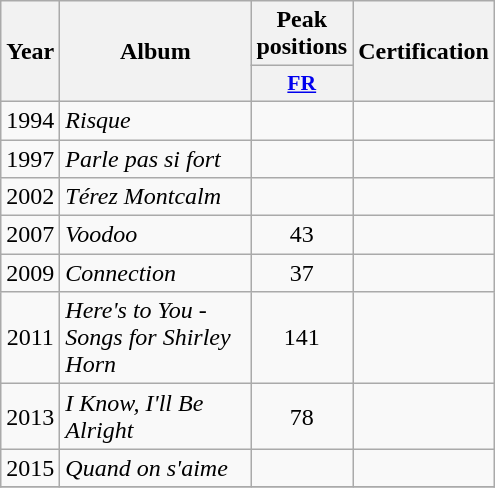<table class="wikitable">
<tr>
<th align="center" rowspan="2" width="10">Year</th>
<th align="center" rowspan="2" width="120">Album</th>
<th align="center" colspan="1" width="20">Peak positions</th>
<th align="center" rowspan="2" width="70">Certification</th>
</tr>
<tr>
<th scope="col" style="width:3em;font-size:90%;"><a href='#'>FR</a><br></th>
</tr>
<tr>
<td style="text-align:center;">1994</td>
<td><em>Risque</em></td>
<td style="text-align:center;"></td>
<td style="text-align:center;"></td>
</tr>
<tr>
<td style="text-align:center;">1997</td>
<td><em>Parle pas si fort</em></td>
<td style="text-align:center;"></td>
<td style="text-align:center;"></td>
</tr>
<tr>
<td style="text-align:center;">2002</td>
<td><em>Térez Montcalm</em></td>
<td style="text-align:center;"></td>
<td style="text-align:center;"></td>
</tr>
<tr>
<td style="text-align:center;">2007</td>
<td><em>Voodoo</em></td>
<td style="text-align:center;">43</td>
<td style="text-align:center;"></td>
</tr>
<tr>
<td style="text-align:center;">2009</td>
<td><em>Connection</em></td>
<td style="text-align:center;">37</td>
<td style="text-align:center;"></td>
</tr>
<tr>
<td style="text-align:center;">2011</td>
<td><em>Here's to You - Songs for Shirley Horn</em></td>
<td style="text-align:center;">141</td>
<td style="text-align:center;"></td>
</tr>
<tr>
<td style="text-align:center;">2013</td>
<td><em>I Know, I'll Be Alright</em></td>
<td style="text-align:center;">78</td>
<td style="text-align:center;"></td>
</tr>
<tr>
<td style="text-align:center;">2015</td>
<td><em>Quand on s'aime</em></td>
<td style="text-align:center;"></td>
<td style="text-align:center;"></td>
</tr>
<tr>
</tr>
</table>
